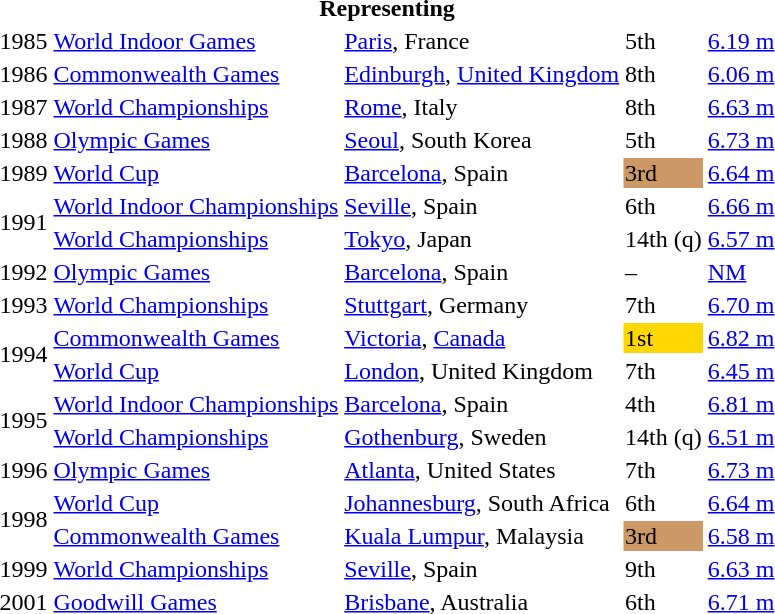<table>
<tr>
<th colspan="5">Representing </th>
</tr>
<tr>
<td>1985</td>
<td><a href='#'>World Indoor Games</a></td>
<td><a href='#'>Paris</a>, France</td>
<td>5th</td>
<td><a href='#'>6.19 m</a></td>
</tr>
<tr>
<td>1986</td>
<td><a href='#'>Commonwealth Games</a></td>
<td><a href='#'>Edinburgh</a>, <a href='#'>United Kingdom</a></td>
<td>8th</td>
<td><a href='#'>6.06 m</a></td>
</tr>
<tr>
<td>1987</td>
<td><a href='#'>World Championships</a></td>
<td><a href='#'>Rome</a>, Italy</td>
<td>8th</td>
<td><a href='#'>6.63 m</a></td>
</tr>
<tr>
<td>1988</td>
<td><a href='#'>Olympic Games</a></td>
<td><a href='#'>Seoul</a>, South Korea</td>
<td>5th</td>
<td><a href='#'>6.73 m</a></td>
</tr>
<tr>
<td>1989</td>
<td><a href='#'>World Cup</a></td>
<td><a href='#'>Barcelona</a>, Spain</td>
<td bgcolor="cc9966">3rd</td>
<td><a href='#'>6.64 m</a></td>
</tr>
<tr>
<td rowspan=2>1991</td>
<td><a href='#'>World Indoor Championships</a></td>
<td><a href='#'>Seville</a>, Spain</td>
<td>6th</td>
<td><a href='#'>6.66 m</a></td>
</tr>
<tr>
<td><a href='#'>World Championships</a></td>
<td><a href='#'>Tokyo</a>, Japan</td>
<td>14th (q)</td>
<td><a href='#'>6.57 m</a></td>
</tr>
<tr>
<td>1992</td>
<td><a href='#'>Olympic Games</a></td>
<td><a href='#'>Barcelona</a>, Spain</td>
<td>–</td>
<td><a href='#'>NM</a></td>
</tr>
<tr>
<td>1993</td>
<td><a href='#'>World Championships</a></td>
<td><a href='#'>Stuttgart</a>, Germany</td>
<td>7th</td>
<td><a href='#'>6.70 m</a></td>
</tr>
<tr>
<td rowspan=2>1994</td>
<td><a href='#'>Commonwealth Games</a></td>
<td><a href='#'>Victoria</a>, <a href='#'>Canada</a></td>
<td bgcolor="gold">1st</td>
<td><a href='#'>6.82 m</a></td>
</tr>
<tr>
<td><a href='#'>World Cup</a></td>
<td><a href='#'>London</a>, United Kingdom</td>
<td>7th</td>
<td><a href='#'>6.45 m</a></td>
</tr>
<tr>
<td rowspan=2>1995</td>
<td><a href='#'>World Indoor Championships</a></td>
<td><a href='#'>Barcelona</a>, Spain</td>
<td>4th</td>
<td><a href='#'>6.81 m</a></td>
</tr>
<tr>
<td><a href='#'>World Championships</a></td>
<td><a href='#'>Gothenburg</a>, Sweden</td>
<td>14th (q)</td>
<td><a href='#'>6.51 m</a></td>
</tr>
<tr>
<td>1996</td>
<td><a href='#'>Olympic Games</a></td>
<td><a href='#'>Atlanta</a>, United States</td>
<td>7th</td>
<td><a href='#'>6.73 m</a></td>
</tr>
<tr>
<td rowspan=2>1998</td>
<td><a href='#'>World Cup</a></td>
<td><a href='#'>Johannesburg</a>, South Africa</td>
<td>6th</td>
<td><a href='#'>6.64 m</a></td>
</tr>
<tr>
<td><a href='#'>Commonwealth Games</a></td>
<td><a href='#'>Kuala Lumpur</a>, Malaysia</td>
<td bgcolor="cc9966">3rd</td>
<td><a href='#'>6.58 m</a></td>
</tr>
<tr>
<td>1999</td>
<td><a href='#'>World Championships</a></td>
<td><a href='#'>Seville</a>, Spain</td>
<td>9th</td>
<td><a href='#'>6.63 m</a></td>
</tr>
<tr>
<td>2001</td>
<td><a href='#'>Goodwill Games</a></td>
<td><a href='#'>Brisbane</a>, Australia</td>
<td>6th</td>
<td><a href='#'>6.71 m</a></td>
</tr>
</table>
